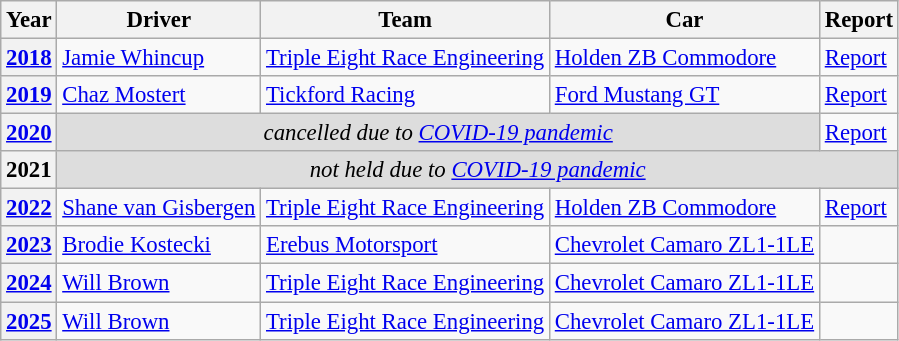<table class="wikitable" style="font-size: 95%;">
<tr>
<th>Year</th>
<th>Driver</th>
<th>Team</th>
<th>Car</th>
<th>Report</th>
</tr>
<tr>
<th><a href='#'>2018</a></th>
<td> <a href='#'>Jamie Whincup</a></td>
<td><a href='#'>Triple Eight Race Engineering</a></td>
<td><a href='#'>Holden ZB Commodore</a></td>
<td><a href='#'>Report</a></td>
</tr>
<tr>
<th><a href='#'>2019</a></th>
<td> <a href='#'>Chaz Mostert</a></td>
<td><a href='#'>Tickford Racing</a></td>
<td><a href='#'>Ford Mustang GT</a></td>
<td><a href='#'>Report</a></td>
</tr>
<tr>
<th><a href='#'>2020</a></th>
<td align=center colspan="3" style="background:#ddd"><em>cancelled due to <a href='#'>COVID-19 pandemic</a></em></td>
<td><a href='#'>Report</a></td>
</tr>
<tr>
<th>2021</th>
<td align=center colspan="4" style="background:#ddd"><em>not held due to <a href='#'>COVID-19 pandemic</a></em></td>
</tr>
<tr>
<th><a href='#'>2022</a></th>
<td> <a href='#'>Shane van Gisbergen</a></td>
<td><a href='#'>Triple Eight Race Engineering</a></td>
<td><a href='#'>Holden ZB Commodore</a></td>
<td><a href='#'>Report</a></td>
</tr>
<tr>
<th><a href='#'>2023</a></th>
<td> <a href='#'>Brodie Kostecki</a></td>
<td><a href='#'>Erebus Motorsport</a></td>
<td><a href='#'>Chevrolet Camaro ZL1-1LE</a></td>
<td></td>
</tr>
<tr>
<th><a href='#'>2024</a></th>
<td> <a href='#'>Will Brown</a></td>
<td><a href='#'>Triple Eight Race Engineering</a></td>
<td><a href='#'>Chevrolet Camaro ZL1-1LE</a></td>
<td></td>
</tr>
<tr>
<th><a href='#'>2025</a></th>
<td> <a href='#'>Will Brown</a></td>
<td><a href='#'>Triple Eight Race Engineering</a></td>
<td><a href='#'>Chevrolet Camaro ZL1-1LE</a></td>
<td></td>
</tr>
</table>
